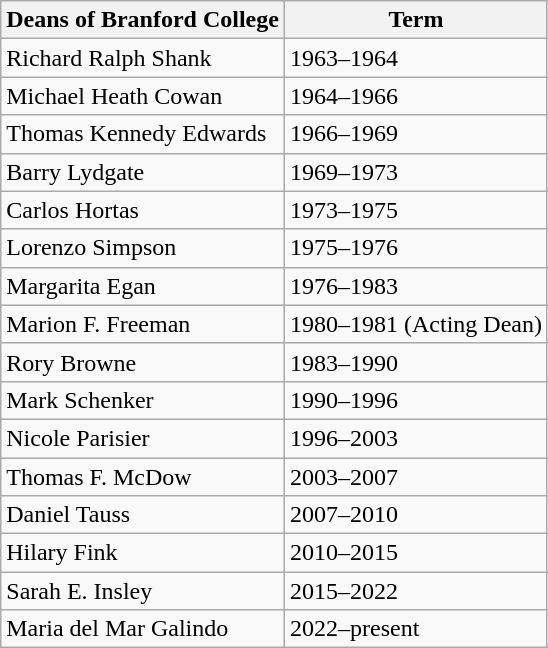<table class="wikitable">
<tr>
<th>Deans of Branford College</th>
<th>Term</th>
</tr>
<tr>
<td>Richard Ralph Shank</td>
<td>1963–1964</td>
</tr>
<tr>
<td>Michael Heath Cowan</td>
<td>1964–1966</td>
</tr>
<tr>
<td>Thomas Kennedy Edwards</td>
<td>1966–1969</td>
</tr>
<tr>
<td>Barry Lydgate</td>
<td>1969–1973</td>
</tr>
<tr>
<td>Carlos Hortas</td>
<td>1973–1975</td>
</tr>
<tr>
<td>Lorenzo Simpson</td>
<td>1975–1976</td>
</tr>
<tr>
<td>Margarita Egan</td>
<td>1976–1983</td>
</tr>
<tr>
<td>Marion F. Freeman</td>
<td>1980–1981 (Acting Dean)</td>
</tr>
<tr>
<td>Rory Browne</td>
<td>1983–1990</td>
</tr>
<tr>
<td>Mark Schenker</td>
<td>1990–1996</td>
</tr>
<tr>
<td>Nicole Parisier</td>
<td>1996–2003</td>
</tr>
<tr>
<td>Thomas F. McDow</td>
<td>2003–2007</td>
</tr>
<tr>
<td>Daniel Tauss</td>
<td>2007–2010</td>
</tr>
<tr>
<td>Hilary Fink</td>
<td>2010–2015</td>
</tr>
<tr>
<td>Sarah E. Insley</td>
<td>2015–2022</td>
</tr>
<tr>
<td>Maria del Mar Galindo</td>
<td>2022–present</td>
</tr>
</table>
